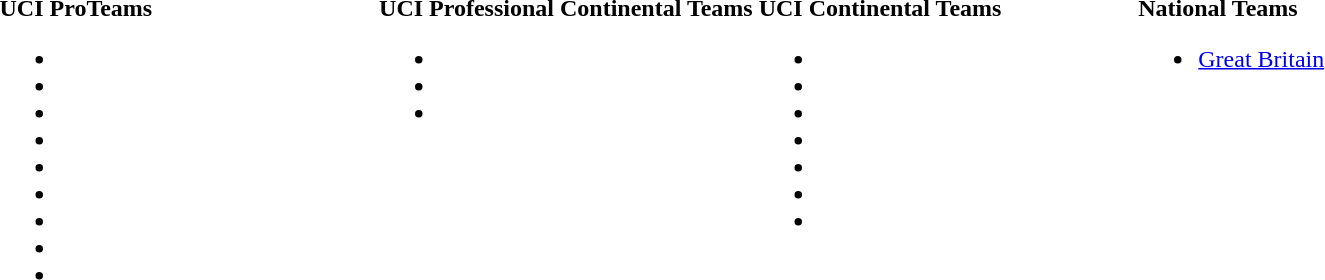<table>
<tr>
<td style="vertical-align:top; width:25%;"><strong>UCI ProTeams</strong><br><ul><li></li><li></li><li></li><li></li><li></li><li></li><li></li><li></li><li></li></ul></td>
<td style="vertical-align:top; width:25%;"><strong>UCI Professional Continental Teams</strong><br><ul><li></li><li></li><li></li></ul></td>
<td style="vertical-align:top; width:25%;"><strong>UCI Continental Teams</strong><br><ul><li></li><li></li><li></li><li></li><li></li><li></li><li></li></ul></td>
<td style="vertical-align:top; width:25%;"><strong>National Teams</strong><br><ul><li><a href='#'>Great Britain</a></li></ul></td>
</tr>
</table>
